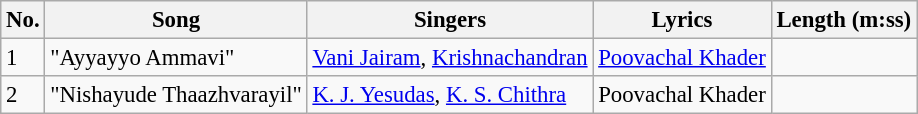<table class="wikitable" style="font-size:95%;">
<tr>
<th>No.</th>
<th>Song</th>
<th>Singers</th>
<th>Lyrics</th>
<th>Length (m:ss)</th>
</tr>
<tr>
<td>1</td>
<td>"Ayyayyo Ammavi"</td>
<td><a href='#'>Vani Jairam</a>, <a href='#'>Krishnachandran</a></td>
<td><a href='#'>Poovachal Khader</a></td>
<td></td>
</tr>
<tr>
<td>2</td>
<td>"Nishayude Thaazhvarayil"</td>
<td><a href='#'>K. J. Yesudas</a>, <a href='#'>K. S. Chithra</a></td>
<td>Poovachal Khader</td>
<td></td>
</tr>
</table>
